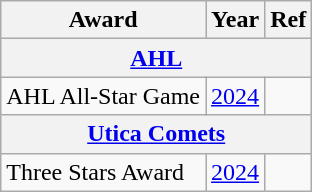<table class="wikitable">
<tr>
<th>Award</th>
<th>Year</th>
<th>Ref</th>
</tr>
<tr>
<th colspan="3"><a href='#'>AHL</a></th>
</tr>
<tr>
<td>AHL All-Star Game</td>
<td><a href='#'>2024</a></td>
<td></td>
</tr>
<tr>
<th colspan="3"><a href='#'>Utica Comets</a></th>
</tr>
<tr>
<td>Three Stars Award</td>
<td><a href='#'>2024</a></td>
<td></td>
</tr>
</table>
